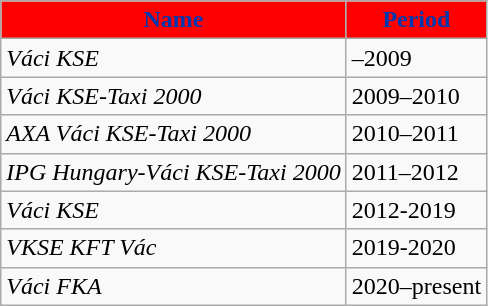<table class="wikitable" style="text-align: left">
<tr>
<th style="color:#0038af; background:red">Name</th>
<th style="color:#0038af; background:red">Period</th>
</tr>
<tr>
<td align=left><em>Váci KSE</em></td>
<td>–2009</td>
</tr>
<tr>
<td align=left><em>Váci KSE-Taxi 2000</em></td>
<td>2009–2010</td>
</tr>
<tr>
<td align=left><em>AXA Váci KSE-Taxi 2000</em></td>
<td>2010–2011</td>
</tr>
<tr>
<td align=left><em>IPG Hungary-Váci KSE-Taxi 2000</em></td>
<td>2011–2012</td>
</tr>
<tr>
<td align=left><em>Váci KSE</em></td>
<td>2012-2019</td>
</tr>
<tr>
<td align=left><em>VKSE KFT Vác</em></td>
<td>2019-2020</td>
</tr>
<tr>
<td align=left><em>Váci FKA</em></td>
<td>2020–present</td>
</tr>
</table>
